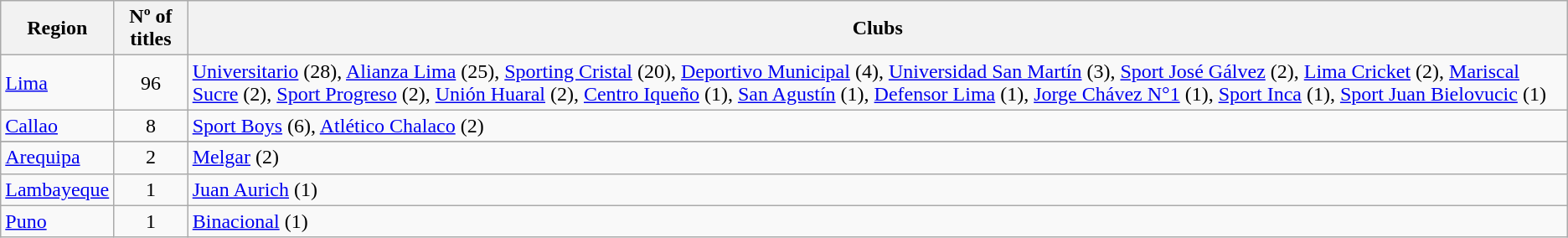<table class="sortable wikitable">
<tr>
<th>Region</th>
<th>Nº of titles</th>
<th>Clubs</th>
</tr>
<tr>
<td> <a href='#'>Lima</a></td>
<td align=center>96</td>
<td><a href='#'>Universitario</a> (28), <a href='#'>Alianza Lima</a> (25), <a href='#'>Sporting Cristal</a> (20), <a href='#'>Deportivo Municipal</a> (4), <a href='#'>Universidad San Martín</a> (3), <a href='#'>Sport José Gálvez</a> (2), <a href='#'>Lima Cricket</a> (2), <a href='#'>Mariscal Sucre</a> (2), <a href='#'>Sport Progreso</a> (2), <a href='#'>Unión Huaral</a> (2), <a href='#'>Centro Iqueño</a> (1), <a href='#'>San Agustín</a> (1), <a href='#'>Defensor Lima</a> (1), <a href='#'>Jorge Chávez N°1</a> (1), <a href='#'>Sport Inca</a> (1), <a href='#'>Sport Juan Bielovucic</a> (1)</td>
</tr>
<tr>
<td> <a href='#'>Callao</a></td>
<td align=center>8</td>
<td><a href='#'>Sport Boys</a> (6), <a href='#'>Atlético Chalaco</a> (2)</td>
</tr>
<tr>
</tr>
<tr>
<td> <a href='#'>Arequipa</a></td>
<td align=center>2</td>
<td><a href='#'>Melgar</a> (2)</td>
</tr>
<tr>
<td> <a href='#'>Lambayeque</a></td>
<td align=center>1</td>
<td><a href='#'>Juan Aurich</a> (1)</td>
</tr>
<tr>
<td> <a href='#'>Puno</a></td>
<td align=center>1</td>
<td><a href='#'>Binacional</a> (1)</td>
</tr>
</table>
